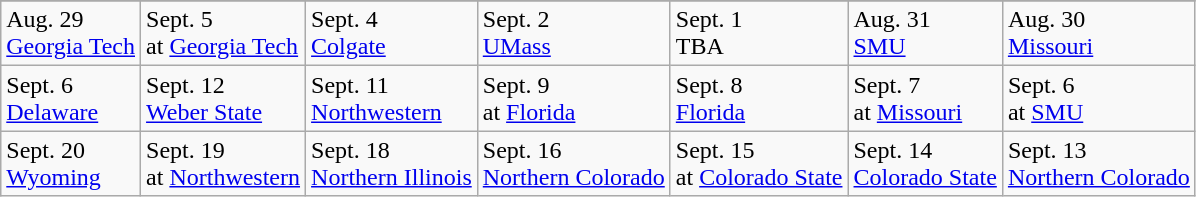<table class="wikitable">
<tr>
</tr>
<tr>
<td>Aug. 29<br><a href='#'>Georgia Tech</a></td>
<td>Sept. 5<br>at <a href='#'>Georgia Tech</a></td>
<td>Sept. 4<br><a href='#'>Colgate</a></td>
<td>Sept. 2<br><a href='#'>UMass</a></td>
<td>Sept. 1<br>TBA</td>
<td>Aug. 31<br><a href='#'>SMU</a></td>
<td>Aug. 30<br><a href='#'>Missouri</a></td>
</tr>
<tr>
<td>Sept. 6<br><a href='#'>Delaware</a></td>
<td>Sept. 12<br><a href='#'>Weber State</a></td>
<td>Sept. 11<br><a href='#'>Northwestern</a></td>
<td>Sept. 9<br>at <a href='#'>Florida</a></td>
<td>Sept. 8<br><a href='#'>Florida</a></td>
<td>Sept. 7<br>at <a href='#'>Missouri</a></td>
<td>Sept. 6<br>at <a href='#'>SMU</a></td>
</tr>
<tr>
<td>Sept. 20<br><a href='#'>Wyoming</a></td>
<td>Sept. 19<br>at <a href='#'>Northwestern</a></td>
<td>Sept. 18<br><a href='#'>Northern Illinois</a></td>
<td>Sept. 16<br><a href='#'>Northern Colorado</a></td>
<td>Sept. 15<br>at <a href='#'>Colorado State</a></td>
<td>Sept. 14<br><a href='#'>Colorado State</a></td>
<td>Sept. 13<br><a href='#'>Northern Colorado</a></td>
</tr>
</table>
